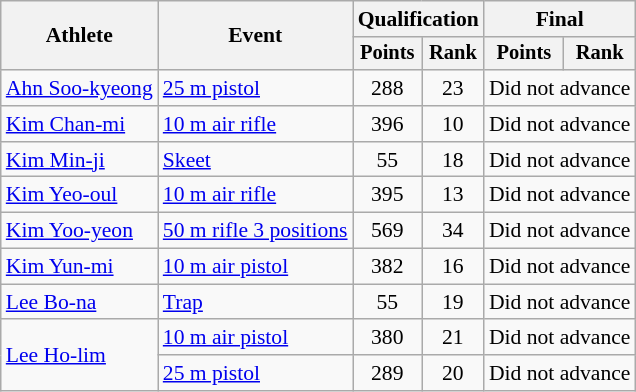<table class="wikitable" style="font-size:90%">
<tr>
<th rowspan="2">Athlete</th>
<th rowspan="2">Event</th>
<th colspan=2>Qualification</th>
<th colspan=2>Final</th>
</tr>
<tr style="font-size:95%">
<th>Points</th>
<th>Rank</th>
<th>Points</th>
<th>Rank</th>
</tr>
<tr align=center>
<td align=left><a href='#'>Ahn Soo-kyeong</a></td>
<td align=left><a href='#'>25 m pistol</a></td>
<td>288</td>
<td>23</td>
<td colspan=2>Did not advance</td>
</tr>
<tr align=center>
<td align=left><a href='#'>Kim Chan-mi</a></td>
<td align=left><a href='#'>10 m air rifle</a></td>
<td>396</td>
<td>10</td>
<td colspan=2>Did not advance</td>
</tr>
<tr align=center>
<td align=left><a href='#'>Kim Min-ji</a></td>
<td align=left><a href='#'>Skeet</a></td>
<td>55</td>
<td>18</td>
<td colspan=2>Did not advance</td>
</tr>
<tr align=center>
<td align=left><a href='#'>Kim Yeo-oul</a></td>
<td align=left><a href='#'>10 m air rifle</a></td>
<td>395</td>
<td>13</td>
<td colspan=2>Did not advance</td>
</tr>
<tr align=center>
<td align=left><a href='#'>Kim Yoo-yeon</a></td>
<td align=left><a href='#'>50 m rifle 3 positions</a></td>
<td>569</td>
<td>34</td>
<td colspan=2>Did not advance</td>
</tr>
<tr align=center>
<td align=left><a href='#'>Kim Yun-mi</a></td>
<td align=left><a href='#'>10 m air pistol</a></td>
<td>382</td>
<td>16</td>
<td colspan=2>Did not advance</td>
</tr>
<tr align=center>
<td align=left><a href='#'>Lee Bo-na</a></td>
<td align=left><a href='#'>Trap</a></td>
<td>55</td>
<td>19</td>
<td colspan=2>Did not advance</td>
</tr>
<tr align=center>
<td align=left rowspan=2><a href='#'>Lee Ho-lim</a></td>
<td align=left><a href='#'>10 m air pistol</a></td>
<td>380</td>
<td>21</td>
<td colspan=2>Did not advance</td>
</tr>
<tr align=center>
<td align=left><a href='#'>25 m pistol</a></td>
<td>289</td>
<td>20</td>
<td colspan=2>Did not advance</td>
</tr>
</table>
